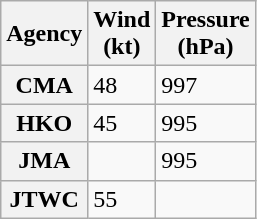<table class="wikitable floatleft">
<tr>
<th>Agency</th>
<th>Wind<br>(kt)</th>
<th>Pressure<br>(hPa)</th>
</tr>
<tr>
<th>CMA</th>
<td>48</td>
<td>997</td>
</tr>
<tr>
<th>HKO</th>
<td>45</td>
<td>995</td>
</tr>
<tr>
<th>JMA</th>
<td></td>
<td>995</td>
</tr>
<tr>
<th>JTWC</th>
<td>55</td>
<td></td>
</tr>
</table>
